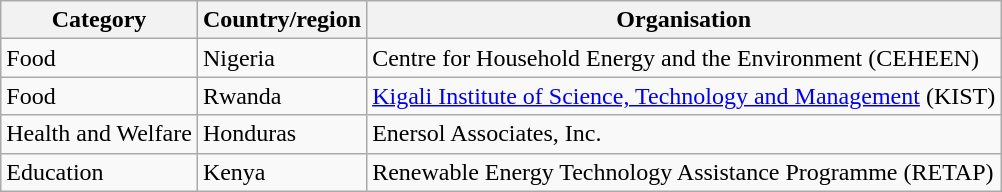<table class="wikitable">
<tr>
<th>Category</th>
<th>Country/region</th>
<th>Organisation</th>
</tr>
<tr>
<td>Food</td>
<td>Nigeria</td>
<td>Centre for Household Energy and the Environment (CEHEEN)</td>
</tr>
<tr>
<td>Food</td>
<td>Rwanda</td>
<td><a href='#'>Kigali Institute of Science, Technology and Management</a> (KIST)</td>
</tr>
<tr>
<td>Health and Welfare</td>
<td>Honduras</td>
<td>Enersol Associates, Inc.</td>
</tr>
<tr>
<td>Education</td>
<td>Kenya</td>
<td>Renewable Energy Technology Assistance Programme (RETAP)</td>
</tr>
</table>
